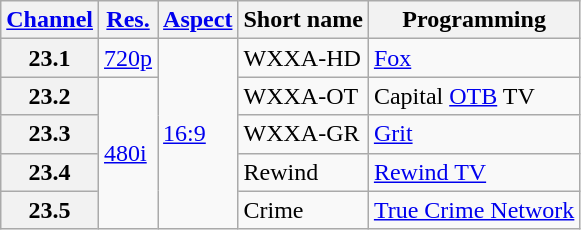<table class="wikitable">
<tr>
<th scope = "col"><a href='#'>Channel</a></th>
<th scope = "col"><a href='#'>Res.</a></th>
<th scope = "col"><a href='#'>Aspect</a></th>
<th scope = "col">Short name</th>
<th scope = "col">Programming</th>
</tr>
<tr>
<th scope = "row">23.1</th>
<td><a href='#'>720p</a></td>
<td rowspan=5><a href='#'>16:9</a></td>
<td>WXXA-HD</td>
<td><a href='#'>Fox</a></td>
</tr>
<tr>
<th scope = "row">23.2</th>
<td rowspan=4><a href='#'>480i</a></td>
<td>WXXA-OT</td>
<td>Capital <a href='#'>OTB</a> TV</td>
</tr>
<tr>
<th scope = "row">23.3</th>
<td>WXXA-GR</td>
<td><a href='#'>Grit</a></td>
</tr>
<tr>
<th scope = "row">23.4</th>
<td>Rewind</td>
<td><a href='#'>Rewind TV</a></td>
</tr>
<tr>
<th scope = "row">23.5</th>
<td>Crime</td>
<td><a href='#'>True Crime Network</a></td>
</tr>
</table>
